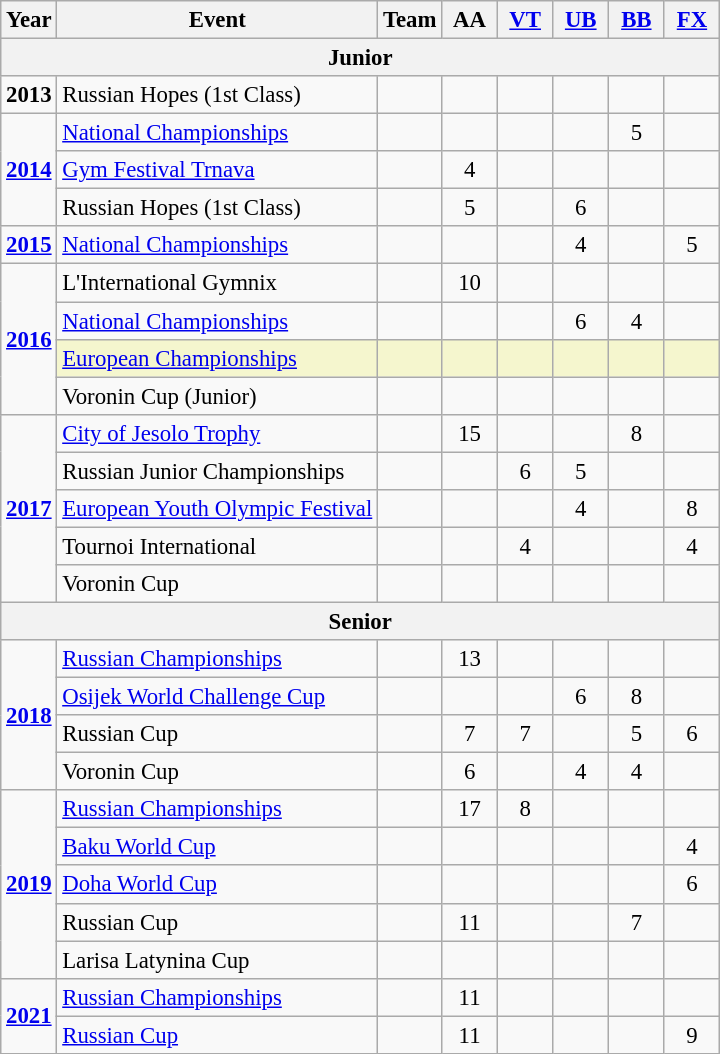<table class="wikitable" style="text-align:center; font-size:95%;">
<tr>
<th align=center>Year</th>
<th align=center>Event</th>
<th style="width:30px;">Team</th>
<th style="width:30px;">AA</th>
<th style="width:30px;"><a href='#'>VT</a></th>
<th style="width:30px;"><a href='#'>UB</a></th>
<th style="width:30px;"><a href='#'>BB</a></th>
<th style="width:30px;"><a href='#'>FX</a></th>
</tr>
<tr>
<th colspan="8">Junior</th>
</tr>
<tr>
<td rowspan="1"><strong>2013</strong></td>
<td align=left>Russian Hopes (1st Class)</td>
<td></td>
<td></td>
<td></td>
<td></td>
<td></td>
<td></td>
</tr>
<tr>
<td rowspan="3"><strong><a href='#'>2014</a></strong></td>
<td align=left><a href='#'>National Championships</a></td>
<td></td>
<td></td>
<td></td>
<td></td>
<td>5</td>
<td></td>
</tr>
<tr>
<td align=left><a href='#'>Gym Festival Trnava</a></td>
<td></td>
<td>4</td>
<td></td>
<td></td>
<td></td>
<td></td>
</tr>
<tr>
<td align=left>Russian Hopes (1st Class)</td>
<td></td>
<td>5</td>
<td></td>
<td>6</td>
<td></td>
<td></td>
</tr>
<tr>
<td rowspan="1"><strong><a href='#'>2015</a></strong></td>
<td align=left><a href='#'>National Championships</a></td>
<td></td>
<td></td>
<td></td>
<td>4</td>
<td></td>
<td>5</td>
</tr>
<tr>
<td rowspan="4"><strong><a href='#'>2016</a></strong></td>
<td align=left>L'International Gymnix</td>
<td></td>
<td>10</td>
<td></td>
<td></td>
<td></td>
<td></td>
</tr>
<tr>
<td align=left><a href='#'>National Championships</a></td>
<td></td>
<td></td>
<td></td>
<td>6</td>
<td>4</td>
<td></td>
</tr>
<tr bgcolor=#F5F6CE>
<td align=left><a href='#'>European Championships</a></td>
<td></td>
<td></td>
<td></td>
<td></td>
<td></td>
<td></td>
</tr>
<tr>
<td align=left>Voronin Cup (Junior)</td>
<td></td>
<td></td>
<td></td>
<td></td>
<td></td>
<td></td>
</tr>
<tr>
<td rowspan="5"><strong><a href='#'>2017</a></strong></td>
<td align=left><a href='#'>City of Jesolo Trophy</a></td>
<td></td>
<td>15</td>
<td></td>
<td></td>
<td>8</td>
<td></td>
</tr>
<tr>
<td align=left>Russian Junior Championships</td>
<td></td>
<td></td>
<td>6</td>
<td>5</td>
<td></td>
<td></td>
</tr>
<tr>
<td align=left><a href='#'>European Youth Olympic Festival</a></td>
<td></td>
<td></td>
<td></td>
<td>4</td>
<td></td>
<td>8</td>
</tr>
<tr>
<td align=left>Tournoi International</td>
<td></td>
<td></td>
<td>4</td>
<td></td>
<td></td>
<td>4</td>
</tr>
<tr>
<td align=left>Voronin Cup</td>
<td></td>
<td></td>
<td></td>
<td></td>
<td></td>
<td></td>
</tr>
<tr>
<th colspan="8">Senior</th>
</tr>
<tr>
<td rowspan="4"><strong><a href='#'>2018</a></strong></td>
<td align=left><a href='#'>Russian Championships</a></td>
<td></td>
<td>13</td>
<td></td>
<td></td>
<td></td>
<td></td>
</tr>
<tr>
<td align=left><a href='#'>Osijek World Challenge Cup</a></td>
<td></td>
<td></td>
<td></td>
<td>6</td>
<td>8</td>
<td></td>
</tr>
<tr>
<td align=left>Russian Cup</td>
<td></td>
<td>7</td>
<td>7</td>
<td></td>
<td>5</td>
<td>6</td>
</tr>
<tr>
<td align=left>Voronin Cup</td>
<td></td>
<td>6</td>
<td></td>
<td>4</td>
<td>4</td>
<td></td>
</tr>
<tr>
<td rowspan="5"><strong><a href='#'>2019</a></strong></td>
<td align=left><a href='#'>Russian Championships</a></td>
<td></td>
<td>17</td>
<td>8</td>
<td></td>
<td></td>
<td></td>
</tr>
<tr>
<td align=left><a href='#'>Baku World Cup</a></td>
<td></td>
<td></td>
<td></td>
<td></td>
<td></td>
<td>4</td>
</tr>
<tr>
<td align=left><a href='#'>Doha World Cup</a></td>
<td></td>
<td></td>
<td></td>
<td></td>
<td></td>
<td>6</td>
</tr>
<tr>
<td align=left>Russian Cup</td>
<td></td>
<td>11</td>
<td></td>
<td></td>
<td>7</td>
<td></td>
</tr>
<tr>
<td align=left>Larisa Latynina Cup</td>
<td></td>
<td></td>
<td></td>
<td></td>
<td></td>
<td></td>
</tr>
<tr>
<td rowspan="2"><strong><a href='#'>2021</a></strong></td>
<td align=left><a href='#'>Russian Championships</a></td>
<td></td>
<td>11</td>
<td></td>
<td></td>
<td></td>
<td></td>
</tr>
<tr>
<td align=left><a href='#'>Russian Cup</a></td>
<td></td>
<td>11</td>
<td></td>
<td></td>
<td></td>
<td>9</td>
</tr>
</table>
